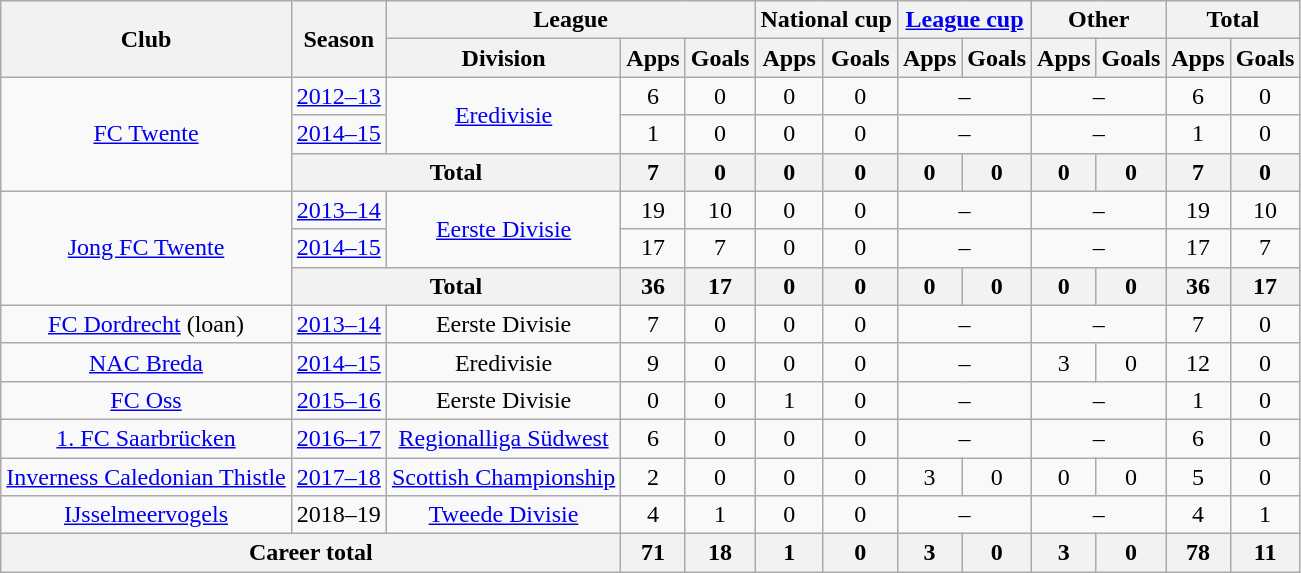<table class="wikitable" style="text-align:center">
<tr>
<th rowspan="2">Club</th>
<th rowspan="2">Season</th>
<th colspan="3">League</th>
<th colspan="2">National cup</th>
<th colspan="2"><a href='#'>League cup</a></th>
<th colspan="2">Other</th>
<th colspan="2">Total</th>
</tr>
<tr>
<th>Division</th>
<th>Apps</th>
<th>Goals</th>
<th>Apps</th>
<th>Goals</th>
<th>Apps</th>
<th>Goals</th>
<th>Apps</th>
<th>Goals</th>
<th>Apps</th>
<th>Goals</th>
</tr>
<tr>
<td rowspan="3"><a href='#'>FC Twente</a></td>
<td><a href='#'>2012–13</a></td>
<td rowspan="2"><a href='#'>Eredivisie</a></td>
<td>6</td>
<td>0</td>
<td>0</td>
<td>0</td>
<td colspan="2">–</td>
<td colspan="2">–</td>
<td>6</td>
<td>0</td>
</tr>
<tr>
<td><a href='#'>2014–15</a></td>
<td>1</td>
<td>0</td>
<td>0</td>
<td>0</td>
<td colspan="2">–</td>
<td colspan="2">–</td>
<td>1</td>
<td>0</td>
</tr>
<tr>
<th colspan="2">Total</th>
<th>7</th>
<th>0</th>
<th>0</th>
<th>0</th>
<th>0</th>
<th>0</th>
<th>0</th>
<th>0</th>
<th>7</th>
<th>0</th>
</tr>
<tr>
<td rowspan="3"><a href='#'>Jong FC Twente</a></td>
<td><a href='#'>2013–14</a></td>
<td rowspan="2"><a href='#'>Eerste Divisie</a></td>
<td>19</td>
<td>10</td>
<td>0</td>
<td>0</td>
<td colspan="2">–</td>
<td colspan="2">–</td>
<td>19</td>
<td>10</td>
</tr>
<tr>
<td><a href='#'>2014–15</a></td>
<td>17</td>
<td>7</td>
<td>0</td>
<td>0</td>
<td colspan="2">–</td>
<td colspan="2">–</td>
<td>17</td>
<td>7</td>
</tr>
<tr>
<th colspan="2">Total</th>
<th>36</th>
<th>17</th>
<th>0</th>
<th>0</th>
<th>0</th>
<th>0</th>
<th>0</th>
<th>0</th>
<th>36</th>
<th>17</th>
</tr>
<tr>
<td><a href='#'>FC Dordrecht</a> (loan)</td>
<td><a href='#'>2013–14</a></td>
<td>Eerste Divisie</td>
<td>7</td>
<td>0</td>
<td>0</td>
<td>0</td>
<td colspan="2">–</td>
<td colspan="2">–</td>
<td>7</td>
<td>0</td>
</tr>
<tr>
<td><a href='#'>NAC Breda</a></td>
<td><a href='#'>2014–15</a></td>
<td>Eredivisie</td>
<td>9</td>
<td>0</td>
<td>0</td>
<td>0</td>
<td colspan="2">–</td>
<td>3</td>
<td>0</td>
<td>12</td>
<td>0</td>
</tr>
<tr>
<td><a href='#'>FC Oss</a></td>
<td><a href='#'>2015–16</a></td>
<td>Eerste Divisie</td>
<td>0</td>
<td>0</td>
<td>1</td>
<td>0</td>
<td colspan="2">–</td>
<td colspan="2">–</td>
<td>1</td>
<td>0</td>
</tr>
<tr>
<td><a href='#'>1. FC Saarbrücken</a></td>
<td><a href='#'>2016–17</a></td>
<td><a href='#'>Regionalliga Südwest</a></td>
<td>6</td>
<td>0</td>
<td>0</td>
<td>0</td>
<td colspan="2">–</td>
<td colspan="2">–</td>
<td>6</td>
<td>0</td>
</tr>
<tr>
<td><a href='#'>Inverness Caledonian Thistle</a></td>
<td><a href='#'>2017–18</a></td>
<td><a href='#'>Scottish Championship</a></td>
<td>2</td>
<td>0</td>
<td>0</td>
<td>0</td>
<td>3</td>
<td>0</td>
<td>0</td>
<td>0</td>
<td>5</td>
<td>0</td>
</tr>
<tr>
<td><a href='#'>IJsselmeervogels</a></td>
<td>2018–19</td>
<td><a href='#'>Tweede Divisie</a></td>
<td>4</td>
<td>1</td>
<td>0</td>
<td>0</td>
<td colspan="2">–</td>
<td colspan="2">–</td>
<td>4</td>
<td>1</td>
</tr>
<tr>
<th colspan="3">Career total</th>
<th>71</th>
<th>18</th>
<th>1</th>
<th>0</th>
<th>3</th>
<th>0</th>
<th>3</th>
<th>0</th>
<th>78</th>
<th>11</th>
</tr>
</table>
